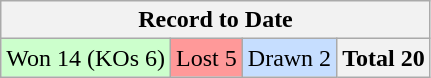<table class="wikitable" style="text-align:center">
<tr>
<th colspan="4">Record to Date</th>
</tr>
<tr>
<td bgcolor=CCFFCC>Won 14 (KOs 6)</td>
<td bgcolor=FF9999>Lost 5</td>
<td bgcolor=C6DEFF>Drawn 2</td>
<th>Total 20</th>
</tr>
</table>
